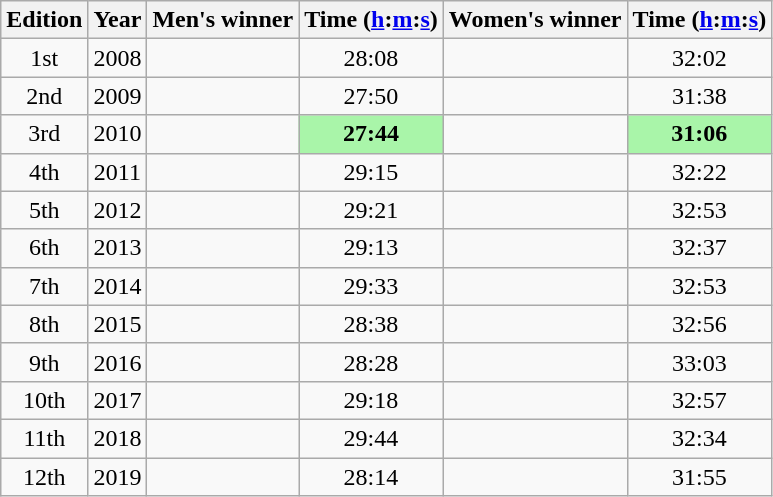<table class="wikitable sortable" style="text-align:center">
<tr>
<th class=unsortable>Edition</th>
<th>Year</th>
<th class=unsortable>Men's winner</th>
<th>Time (<a href='#'>h</a>:<a href='#'>m</a>:<a href='#'>s</a>)</th>
<th class=unsortable>Women's winner</th>
<th>Time (<a href='#'>h</a>:<a href='#'>m</a>:<a href='#'>s</a>)</th>
</tr>
<tr>
<td>1st</td>
<td>2008</td>
<td align=left></td>
<td>28:08</td>
<td align=left></td>
<td>32:02</td>
</tr>
<tr>
<td>2nd</td>
<td>2009</td>
<td align=left></td>
<td>27:50</td>
<td align=left></td>
<td>31:38</td>
</tr>
<tr>
<td>3rd</td>
<td>2010</td>
<td align=left></td>
<td bgcolor=#A9F5A9><strong>27:44</strong></td>
<td align=left></td>
<td bgcolor=#A9F5A9><strong>31:06</strong></td>
</tr>
<tr>
<td>4th</td>
<td>2011</td>
<td align=left></td>
<td>29:15</td>
<td align=left></td>
<td>32:22</td>
</tr>
<tr>
<td>5th</td>
<td>2012</td>
<td align=left></td>
<td>29:21</td>
<td align=left></td>
<td>32:53</td>
</tr>
<tr>
<td>6th</td>
<td>2013</td>
<td align=left></td>
<td>29:13</td>
<td align=left></td>
<td>32:37</td>
</tr>
<tr>
<td>7th</td>
<td>2014</td>
<td align=left></td>
<td>29:33</td>
<td align=left></td>
<td>32:53</td>
</tr>
<tr>
<td>8th</td>
<td>2015</td>
<td align=left></td>
<td>28:38</td>
<td align=left></td>
<td>32:56</td>
</tr>
<tr>
<td>9th</td>
<td>2016 </td>
<td align=left></td>
<td>28:28</td>
<td align=left></td>
<td>33:03</td>
</tr>
<tr>
<td>10th</td>
<td>2017 </td>
<td align=left></td>
<td>29:18</td>
<td align=left></td>
<td>32:57</td>
</tr>
<tr>
<td>11th</td>
<td>2018 </td>
<td align=left></td>
<td>29:44</td>
<td align=left></td>
<td>32:34</td>
</tr>
<tr>
<td>12th</td>
<td>2019 </td>
<td align=left></td>
<td>28:14</td>
<td align=left></td>
<td>31:55</td>
</tr>
</table>
